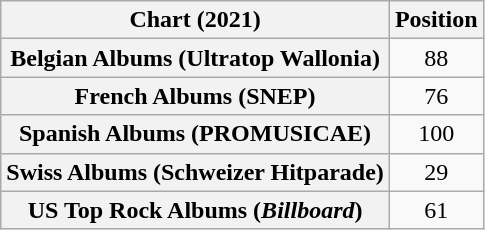<table class="wikitable sortable plainrowheaders" style="text-align:center">
<tr>
<th scope="col">Chart (2021)</th>
<th scope="col">Position</th>
</tr>
<tr>
<th scope="row">Belgian Albums (Ultratop Wallonia)</th>
<td>88</td>
</tr>
<tr>
<th scope="row">French Albums (SNEP)</th>
<td>76</td>
</tr>
<tr>
<th scope="row">Spanish Albums (PROMUSICAE)</th>
<td>100</td>
</tr>
<tr>
<th scope="row">Swiss Albums (Schweizer Hitparade)</th>
<td>29</td>
</tr>
<tr>
<th scope="row">US Top Rock Albums (<em>Billboard</em>)</th>
<td>61</td>
</tr>
</table>
